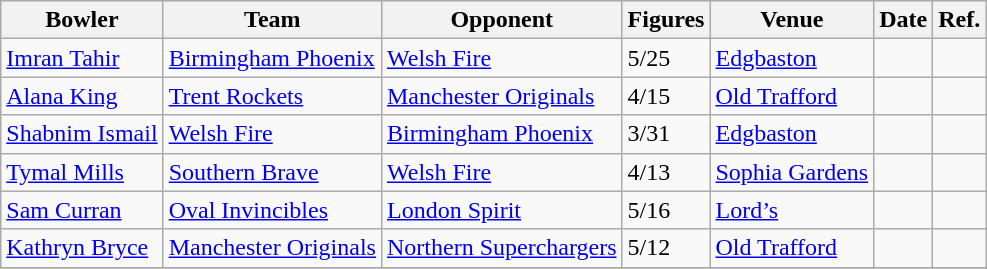<table class="wikitable defaultleft col4center">
<tr>
<th>Bowler</th>
<th>Team</th>
<th>Opponent</th>
<th>Figures</th>
<th>Venue</th>
<th>Date</th>
<th>Ref.</th>
</tr>
<tr>
<td><a href='#'>Imran Tahir</a></td>
<td><a href='#'>Birmingham Phoenix</a></td>
<td><a href='#'>Welsh Fire</a></td>
<td>5/25</td>
<td><a href='#'>Edgbaston</a></td>
<td></td>
<td></td>
</tr>
<tr>
<td><a href='#'>Alana King</a></td>
<td><a href='#'>Trent Rockets</a></td>
<td><a href='#'>Manchester Originals</a></td>
<td>4/15</td>
<td><a href='#'>Old Trafford</a></td>
<td></td>
<td></td>
</tr>
<tr>
<td><a href='#'>Shabnim Ismail</a></td>
<td><a href='#'>Welsh Fire</a></td>
<td><a href='#'>Birmingham Phoenix</a></td>
<td>3/31</td>
<td><a href='#'>Edgbaston</a></td>
<td></td>
<td></td>
</tr>
<tr>
<td><a href='#'>Tymal Mills</a></td>
<td><a href='#'>Southern Brave</a></td>
<td><a href='#'>Welsh Fire</a></td>
<td>4/13</td>
<td><a href='#'>Sophia Gardens</a></td>
<td></td>
<td></td>
</tr>
<tr>
<td><a href='#'>Sam Curran</a></td>
<td><a href='#'>Oval Invincibles</a></td>
<td><a href='#'>London Spirit</a></td>
<td>5/16</td>
<td><a href='#'>Lord’s</a></td>
<td></td>
<td></td>
</tr>
<tr>
<td><a href='#'>Kathryn Bryce</a></td>
<td><a href='#'>Manchester Originals</a></td>
<td><a href='#'>Northern Superchargers</a></td>
<td>5/12</td>
<td><a href='#'>Old Trafford</a></td>
<td></td>
<td></td>
</tr>
<tr>
</tr>
</table>
